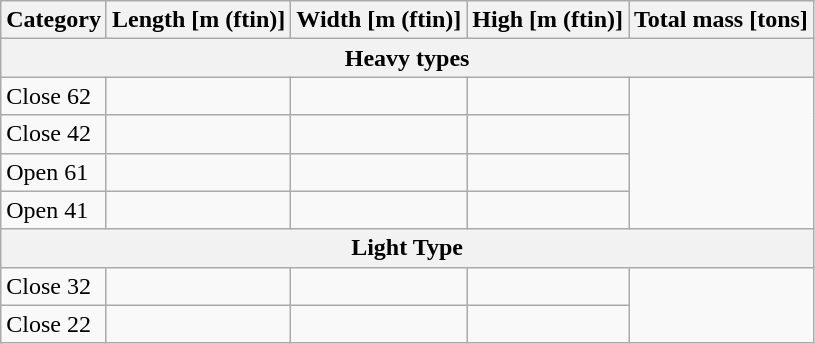<table class="wikitable">
<tr>
<th>Category</th>
<th>Length [m (ftin)]</th>
<th>Width [m (ftin)]</th>
<th>High [m (ftin)]</th>
<th>Total mass [tons]</th>
</tr>
<tr>
<th colspan="5" style="text-align: center;">Heavy types</th>
</tr>
<tr>
<td>Close 62</td>
<td></td>
<td></td>
<td></td>
<td rowspan="4" style="text-align: center;"></td>
</tr>
<tr>
<td>Close 42</td>
<td></td>
<td></td>
<td></td>
</tr>
<tr>
<td>Open 61</td>
<td></td>
<td></td>
<td></td>
</tr>
<tr>
<td>Open 41</td>
<td></td>
<td></td>
<td></td>
</tr>
<tr>
<th colspan="5" style="text-align: center;">Light Type</th>
</tr>
<tr>
<td>Close 32</td>
<td></td>
<td></td>
<td></td>
<td rowspan="2" style="text-align: center;"></td>
</tr>
<tr>
<td>Close 22</td>
<td></td>
<td></td>
<td></td>
</tr>
</table>
